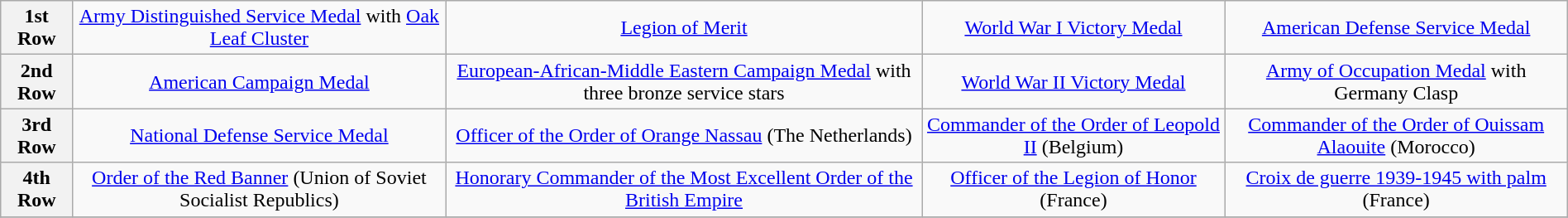<table class="wikitable" style="margin:1em auto; text-align:center;">
<tr>
<th>1st Row</th>
<td colspan="4"><a href='#'>Army Distinguished Service Medal</a> with <a href='#'>Oak Leaf Cluster</a></td>
<td colspan="4"><a href='#'>Legion of Merit</a></td>
<td colspan="4"><a href='#'>World War I Victory Medal</a></td>
<td colspan="4"><a href='#'>American Defense Service Medal</a></td>
</tr>
<tr>
<th>2nd Row</th>
<td colspan="4"><a href='#'>American Campaign Medal</a></td>
<td colspan="4"><a href='#'>European-African-Middle Eastern Campaign Medal</a> with three bronze service stars</td>
<td colspan="4"><a href='#'>World War II Victory Medal</a></td>
<td colspan="4"><a href='#'>Army of Occupation Medal</a> with Germany Clasp</td>
</tr>
<tr>
<th>3rd Row</th>
<td colspan="4"><a href='#'>National Defense Service Medal</a></td>
<td colspan="4"><a href='#'>Officer of the Order of Orange Nassau</a> (The Netherlands)</td>
<td colspan="4"><a href='#'>Commander of the Order of Leopold II</a> (Belgium)</td>
<td colspan="4"><a href='#'>Commander of the Order of Ouissam Alaouite</a> (Morocco)</td>
</tr>
<tr>
<th>4th Row</th>
<td colspan="4"><a href='#'>Order of the Red Banner</a> (Union of Soviet Socialist Republics)</td>
<td colspan="4"><a href='#'>Honorary Commander of the Most Excellent Order of the British Empire</a></td>
<td colspan="4"><a href='#'>Officer of the Legion of Honor</a> (France)</td>
<td colspan="4"><a href='#'>Croix de guerre 1939-1945 with palm</a> (France)</td>
</tr>
<tr>
</tr>
</table>
